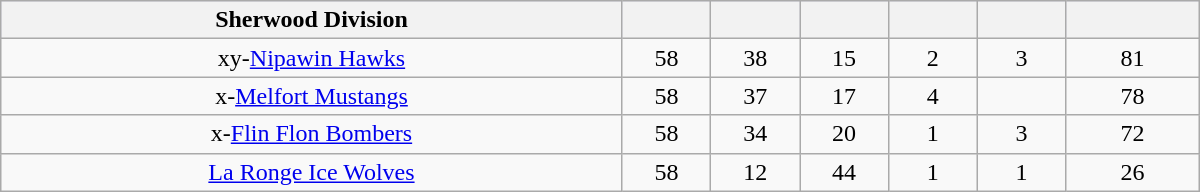<table class="wikitable" style="text-align:center; width:50em">
<tr bgcolor="#DDDDFF">
<th width="35%">Sherwood Division</th>
<th width="5%"></th>
<th width="5%"></th>
<th width="5%"></th>
<th width="5%"></th>
<th width="5%"></th>
<th width="7.5%"></th>
</tr>
<tr>
<td>xy-<a href='#'>Nipawin Hawks</a></td>
<td>58</td>
<td>38</td>
<td>15</td>
<td>2</td>
<td>3</td>
<td>81</td>
</tr>
<tr>
<td>x-<a href='#'>Melfort Mustangs</a></td>
<td>58</td>
<td>37</td>
<td>17</td>
<td>4</td>
<td></td>
<td>78</td>
</tr>
<tr>
<td>x-<a href='#'>Flin Flon Bombers</a></td>
<td>58</td>
<td>34</td>
<td>20</td>
<td>1</td>
<td>3</td>
<td>72</td>
</tr>
<tr>
<td><a href='#'>La Ronge Ice Wolves</a></td>
<td>58</td>
<td>12</td>
<td>44</td>
<td>1</td>
<td>1</td>
<td>26</td>
</tr>
</table>
